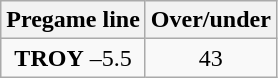<table class="wikitable">
<tr align="center">
<th style=>Pregame line</th>
<th style=>Over/under</th>
</tr>
<tr align="center">
<td><strong>TROY</strong> –5.5</td>
<td>43</td>
</tr>
</table>
